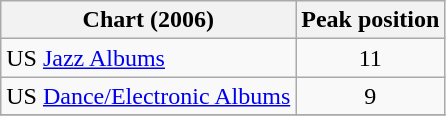<table class="wikitable">
<tr>
<th>Chart (2006)</th>
<th>Peak position</th>
</tr>
<tr>
<td>US <a href='#'>Jazz Albums</a></td>
<td style="text-align:center;">11</td>
</tr>
<tr>
<td>US <a href='#'>Dance/Electronic Albums</a></td>
<td style="text-align:center;">9</td>
</tr>
<tr>
</tr>
</table>
